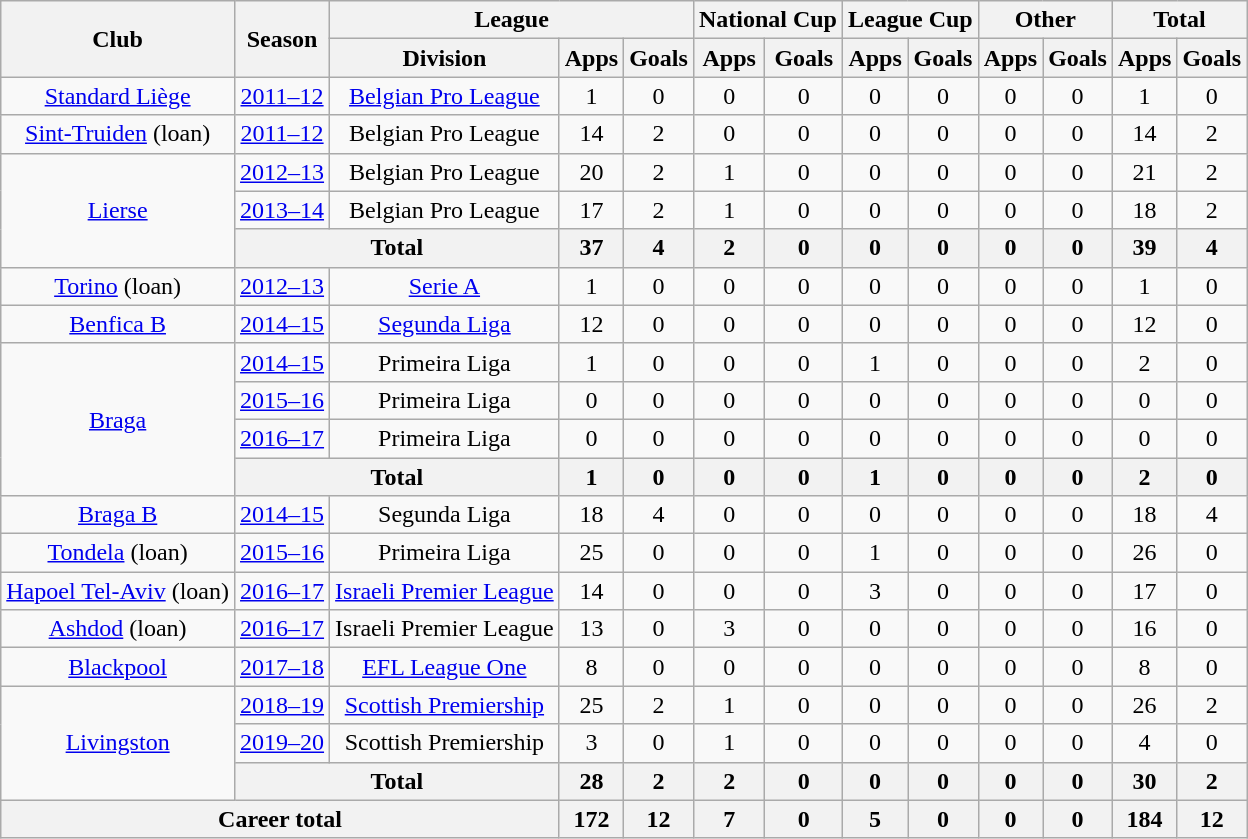<table class="wikitable" style="text-align: center">
<tr>
<th rowspan="2">Club</th>
<th rowspan="2">Season</th>
<th colspan="3">League</th>
<th colspan="2">National Cup</th>
<th colspan="2">League Cup</th>
<th colspan="2">Other</th>
<th colspan="2">Total</th>
</tr>
<tr>
<th>Division</th>
<th>Apps</th>
<th>Goals</th>
<th>Apps</th>
<th>Goals</th>
<th>Apps</th>
<th>Goals</th>
<th>Apps</th>
<th>Goals</th>
<th>Apps</th>
<th>Goals</th>
</tr>
<tr>
<td><a href='#'>Standard Liège</a></td>
<td><a href='#'>2011–12</a></td>
<td><a href='#'>Belgian Pro League</a></td>
<td>1</td>
<td>0</td>
<td>0</td>
<td>0</td>
<td>0</td>
<td>0</td>
<td>0</td>
<td>0</td>
<td>1</td>
<td>0</td>
</tr>
<tr>
<td><a href='#'>Sint-Truiden</a> (loan)</td>
<td><a href='#'>2011–12</a></td>
<td>Belgian Pro League</td>
<td>14</td>
<td>2</td>
<td>0</td>
<td>0</td>
<td>0</td>
<td>0</td>
<td>0</td>
<td>0</td>
<td>14</td>
<td>2</td>
</tr>
<tr>
<td rowspan=3><a href='#'>Lierse</a></td>
<td><a href='#'>2012–13</a></td>
<td>Belgian Pro League</td>
<td>20</td>
<td>2</td>
<td>1</td>
<td>0</td>
<td>0</td>
<td>0</td>
<td>0</td>
<td>0</td>
<td>21</td>
<td>2</td>
</tr>
<tr>
<td><a href='#'>2013–14</a></td>
<td>Belgian Pro League</td>
<td>17</td>
<td>2</td>
<td>1</td>
<td>0</td>
<td>0</td>
<td>0</td>
<td>0</td>
<td>0</td>
<td>18</td>
<td>2</td>
</tr>
<tr>
<th colspan=2>Total</th>
<th>37</th>
<th>4</th>
<th>2</th>
<th>0</th>
<th>0</th>
<th>0</th>
<th>0</th>
<th>0</th>
<th>39</th>
<th>4</th>
</tr>
<tr>
<td><a href='#'>Torino</a> (loan)</td>
<td><a href='#'>2012–13</a></td>
<td><a href='#'>Serie A</a></td>
<td>1</td>
<td>0</td>
<td>0</td>
<td>0</td>
<td>0</td>
<td>0</td>
<td>0</td>
<td>0</td>
<td>1</td>
<td>0</td>
</tr>
<tr>
<td><a href='#'>Benfica B</a></td>
<td><a href='#'>2014–15</a></td>
<td><a href='#'>Segunda Liga</a></td>
<td>12</td>
<td>0</td>
<td>0</td>
<td>0</td>
<td>0</td>
<td>0</td>
<td>0</td>
<td>0</td>
<td>12</td>
<td>0</td>
</tr>
<tr>
<td rowspan=4><a href='#'>Braga</a></td>
<td><a href='#'>2014–15</a></td>
<td>Primeira Liga</td>
<td>1</td>
<td>0</td>
<td>0</td>
<td>0</td>
<td>1</td>
<td>0</td>
<td>0</td>
<td>0</td>
<td>2</td>
<td>0</td>
</tr>
<tr>
<td><a href='#'>2015–16</a></td>
<td>Primeira Liga</td>
<td>0</td>
<td>0</td>
<td>0</td>
<td>0</td>
<td>0</td>
<td>0</td>
<td>0</td>
<td>0</td>
<td>0</td>
<td>0</td>
</tr>
<tr>
<td><a href='#'>2016–17</a></td>
<td>Primeira Liga</td>
<td>0</td>
<td>0</td>
<td>0</td>
<td>0</td>
<td>0</td>
<td>0</td>
<td>0</td>
<td>0</td>
<td>0</td>
<td>0</td>
</tr>
<tr>
<th colspan=2>Total</th>
<th>1</th>
<th>0</th>
<th>0</th>
<th>0</th>
<th>1</th>
<th>0</th>
<th>0</th>
<th>0</th>
<th>2</th>
<th>0</th>
</tr>
<tr>
<td><a href='#'>Braga B</a></td>
<td><a href='#'>2014–15</a></td>
<td>Segunda Liga</td>
<td>18</td>
<td>4</td>
<td>0</td>
<td>0</td>
<td>0</td>
<td>0</td>
<td>0</td>
<td>0</td>
<td>18</td>
<td>4</td>
</tr>
<tr>
<td><a href='#'>Tondela</a> (loan)</td>
<td><a href='#'>2015–16</a></td>
<td>Primeira Liga</td>
<td>25</td>
<td>0</td>
<td>0</td>
<td>0</td>
<td>1</td>
<td>0</td>
<td>0</td>
<td>0</td>
<td>26</td>
<td>0</td>
</tr>
<tr>
<td><a href='#'>Hapoel Tel-Aviv</a> (loan)</td>
<td><a href='#'>2016–17</a></td>
<td><a href='#'>Israeli Premier League</a></td>
<td>14</td>
<td>0</td>
<td>0</td>
<td>0</td>
<td>3</td>
<td>0</td>
<td>0</td>
<td>0</td>
<td>17</td>
<td>0</td>
</tr>
<tr>
<td><a href='#'>Ashdod</a> (loan)</td>
<td><a href='#'>2016–17</a></td>
<td>Israeli Premier League</td>
<td>13</td>
<td>0</td>
<td>3</td>
<td>0</td>
<td>0</td>
<td>0</td>
<td>0</td>
<td>0</td>
<td>16</td>
<td>0</td>
</tr>
<tr>
<td><a href='#'>Blackpool</a></td>
<td><a href='#'>2017–18</a></td>
<td><a href='#'>EFL League One</a></td>
<td>8</td>
<td>0</td>
<td>0</td>
<td>0</td>
<td>0</td>
<td>0</td>
<td>0</td>
<td>0</td>
<td>8</td>
<td>0</td>
</tr>
<tr>
<td rowspan=3><a href='#'>Livingston</a></td>
<td><a href='#'>2018–19</a></td>
<td><a href='#'>Scottish Premiership</a></td>
<td>25</td>
<td>2</td>
<td>1</td>
<td>0</td>
<td>0</td>
<td>0</td>
<td>0</td>
<td>0</td>
<td>26</td>
<td>2</td>
</tr>
<tr>
<td><a href='#'>2019–20</a></td>
<td>Scottish Premiership</td>
<td>3</td>
<td>0</td>
<td>1</td>
<td>0</td>
<td>0</td>
<td>0</td>
<td>0</td>
<td>0</td>
<td>4</td>
<td>0</td>
</tr>
<tr>
<th colspan=2>Total</th>
<th>28</th>
<th>2</th>
<th>2</th>
<th>0</th>
<th>0</th>
<th>0</th>
<th>0</th>
<th>0</th>
<th>30</th>
<th>2</th>
</tr>
<tr>
<th colspan=3>Career total</th>
<th>172</th>
<th>12</th>
<th>7</th>
<th>0</th>
<th>5</th>
<th>0</th>
<th>0</th>
<th>0</th>
<th>184</th>
<th>12</th>
</tr>
</table>
